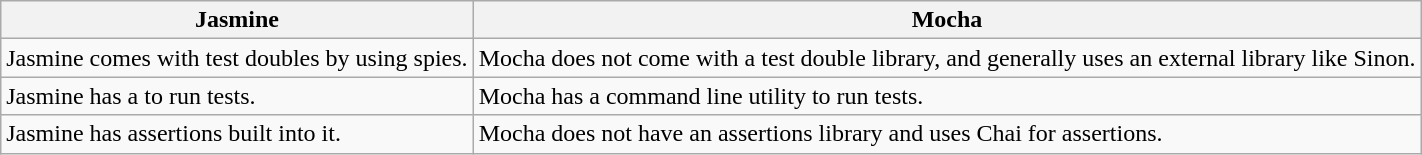<table class="wikitable">
<tr>
<th>Jasmine</th>
<th>Mocha</th>
</tr>
<tr>
<td>Jasmine comes with test doubles by using spies.</td>
<td>Mocha does not come with a test double library, and generally uses an external library like Sinon.</td>
</tr>
<tr>
<td>Jasmine has a  to run tests.</td>
<td>Mocha has a command line utility to run tests.</td>
</tr>
<tr>
<td>Jasmine has assertions built into it.</td>
<td>Mocha does not have an assertions library and uses Chai for assertions.</td>
</tr>
</table>
